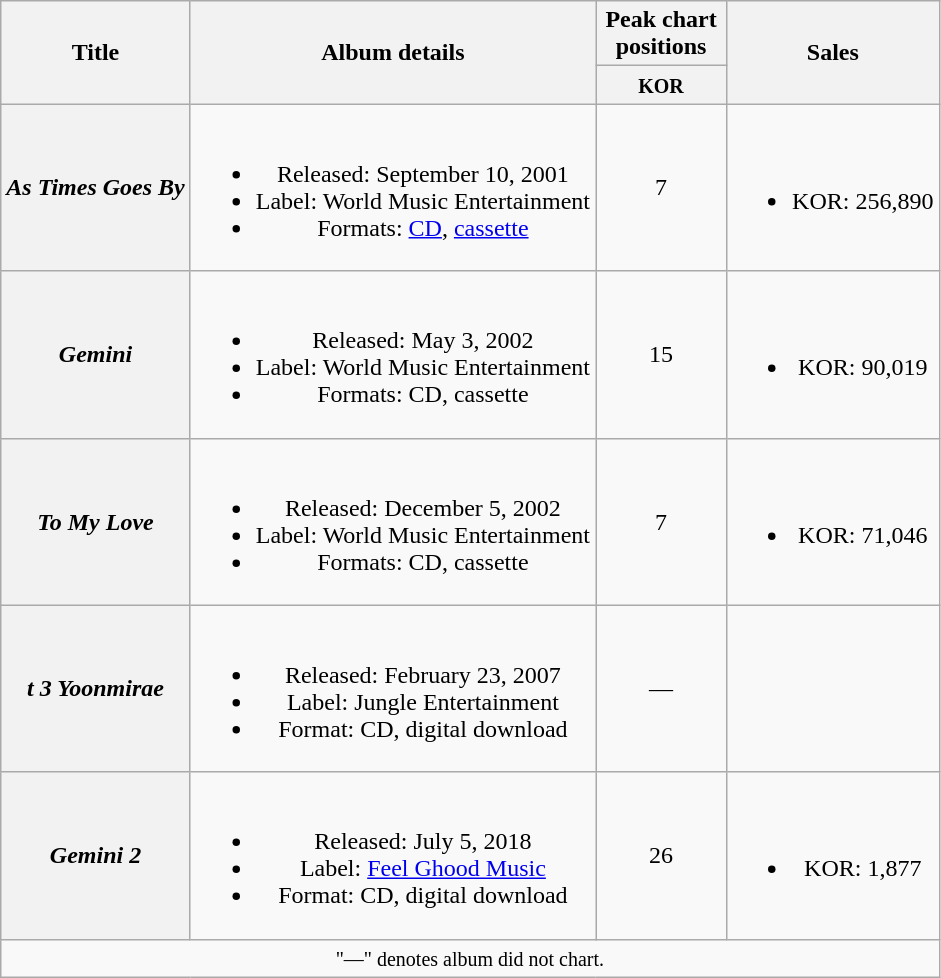<table class="wikitable plainrowheaders" style="text-align:center;">
<tr>
<th scope="col" rowspan="2">Title</th>
<th scope="col" rowspan="2">Album details</th>
<th scope="col" colspan="1" style="width:5em;">Peak chart positions</th>
<th scope="col" rowspan="2">Sales</th>
</tr>
<tr>
<th><small>KOR</small><br></th>
</tr>
<tr>
<th scope="row"><em>As Times Goes By</em></th>
<td><br><ul><li>Released: September 10, 2001</li><li>Label: World Music Entertainment</li><li>Formats: <a href='#'>CD</a>, <a href='#'>cassette</a></li></ul></td>
<td>7</td>
<td><br><ul><li>KOR: 256,890</li></ul></td>
</tr>
<tr>
<th scope="row"><em>Gemini</em></th>
<td><br><ul><li>Released: May 3, 2002</li><li>Label: World Music Entertainment</li><li>Formats: CD, cassette</li></ul></td>
<td>15</td>
<td><br><ul><li>KOR: 90,019</li></ul></td>
</tr>
<tr>
<th scope="row"><em>To My Love</em></th>
<td><br><ul><li>Released: December 5, 2002</li><li>Label: World Music Entertainment</li><li>Formats: CD, cassette</li></ul></td>
<td>7</td>
<td><br><ul><li>KOR: 71,046</li></ul></td>
</tr>
<tr>
<th scope="row"><em>t 3 Yoonmirae</em></th>
<td><br><ul><li>Released: February 23, 2007</li><li>Label: Jungle Entertainment</li><li>Format: CD, digital download</li></ul></td>
<td>—</td>
<td></td>
</tr>
<tr>
<th scope="row"><em>Gemini 2</em></th>
<td><br><ul><li>Released: July 5, 2018</li><li>Label: <a href='#'>Feel Ghood Music</a></li><li>Format: CD, digital download</li></ul></td>
<td>26</td>
<td><br><ul><li>KOR: 1,877</li></ul></td>
</tr>
<tr>
<td colspan="4" align="center"><small>"—" denotes album did not chart.</small></td>
</tr>
</table>
